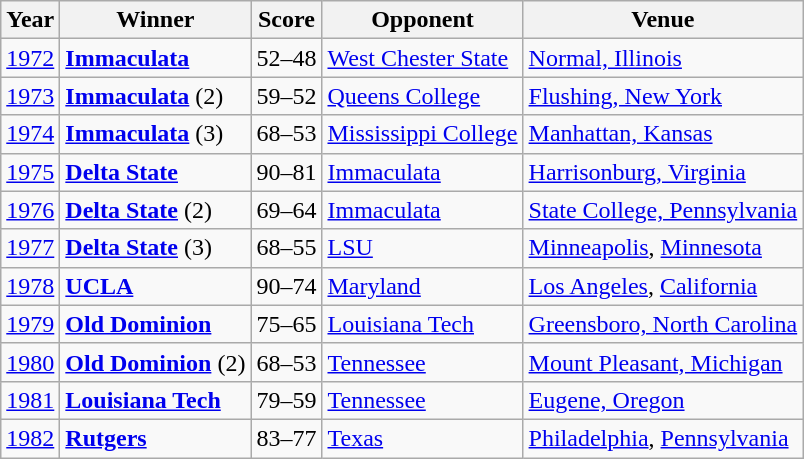<table class="wikitable">
<tr>
<th>Year</th>
<th>Winner</th>
<th>Score</th>
<th>Opponent</th>
<th>Venue</th>
</tr>
<tr>
<td><a href='#'>1972</a></td>
<td><strong><a href='#'>Immaculata</a></strong></td>
<td>52–48</td>
<td><a href='#'>West Chester State</a></td>
<td><a href='#'>Normal, Illinois</a></td>
</tr>
<tr>
<td><a href='#'>1973</a></td>
<td><strong><a href='#'>Immaculata</a></strong> (2)</td>
<td>59–52</td>
<td><a href='#'>Queens College</a></td>
<td><a href='#'>Flushing, New York</a></td>
</tr>
<tr>
<td><a href='#'>1974</a></td>
<td><strong><a href='#'>Immaculata</a></strong> (3)</td>
<td>68–53</td>
<td><a href='#'>Mississippi College</a></td>
<td><a href='#'>Manhattan, Kansas</a></td>
</tr>
<tr>
<td><a href='#'>1975</a></td>
<td><strong><a href='#'>Delta State</a></strong></td>
<td>90–81</td>
<td><a href='#'>Immaculata</a></td>
<td><a href='#'>Harrisonburg, Virginia</a></td>
</tr>
<tr>
<td><a href='#'>1976</a></td>
<td><strong><a href='#'>Delta State</a></strong> (2)</td>
<td>69–64</td>
<td><a href='#'>Immaculata</a></td>
<td><a href='#'>State College, Pennsylvania</a></td>
</tr>
<tr>
<td><a href='#'>1977</a></td>
<td><strong><a href='#'>Delta State</a></strong> (3)</td>
<td>68–55</td>
<td><a href='#'>LSU</a></td>
<td><a href='#'>Minneapolis</a>, <a href='#'>Minnesota</a></td>
</tr>
<tr>
<td><a href='#'>1978</a></td>
<td><strong><a href='#'>UCLA</a></strong></td>
<td>90–74</td>
<td><a href='#'>Maryland</a></td>
<td><a href='#'>Los Angeles</a>, <a href='#'>California</a></td>
</tr>
<tr>
<td><a href='#'>1979</a></td>
<td><strong><a href='#'>Old Dominion</a></strong></td>
<td>75–65</td>
<td><a href='#'>Louisiana Tech</a></td>
<td><a href='#'>Greensboro, North Carolina</a></td>
</tr>
<tr>
<td><a href='#'>1980</a></td>
<td><strong><a href='#'>Old Dominion</a></strong> (2)</td>
<td>68–53</td>
<td><a href='#'>Tennessee</a></td>
<td><a href='#'>Mount Pleasant, Michigan</a></td>
</tr>
<tr>
<td><a href='#'>1981</a></td>
<td><strong><a href='#'>Louisiana Tech</a></strong></td>
<td>79–59</td>
<td><a href='#'>Tennessee</a></td>
<td><a href='#'>Eugene, Oregon</a></td>
</tr>
<tr>
<td><a href='#'>1982</a></td>
<td><strong><a href='#'>Rutgers</a></strong></td>
<td>83–77</td>
<td><a href='#'>Texas</a></td>
<td><a href='#'>Philadelphia</a>, <a href='#'>Pennsylvania</a></td>
</tr>
</table>
